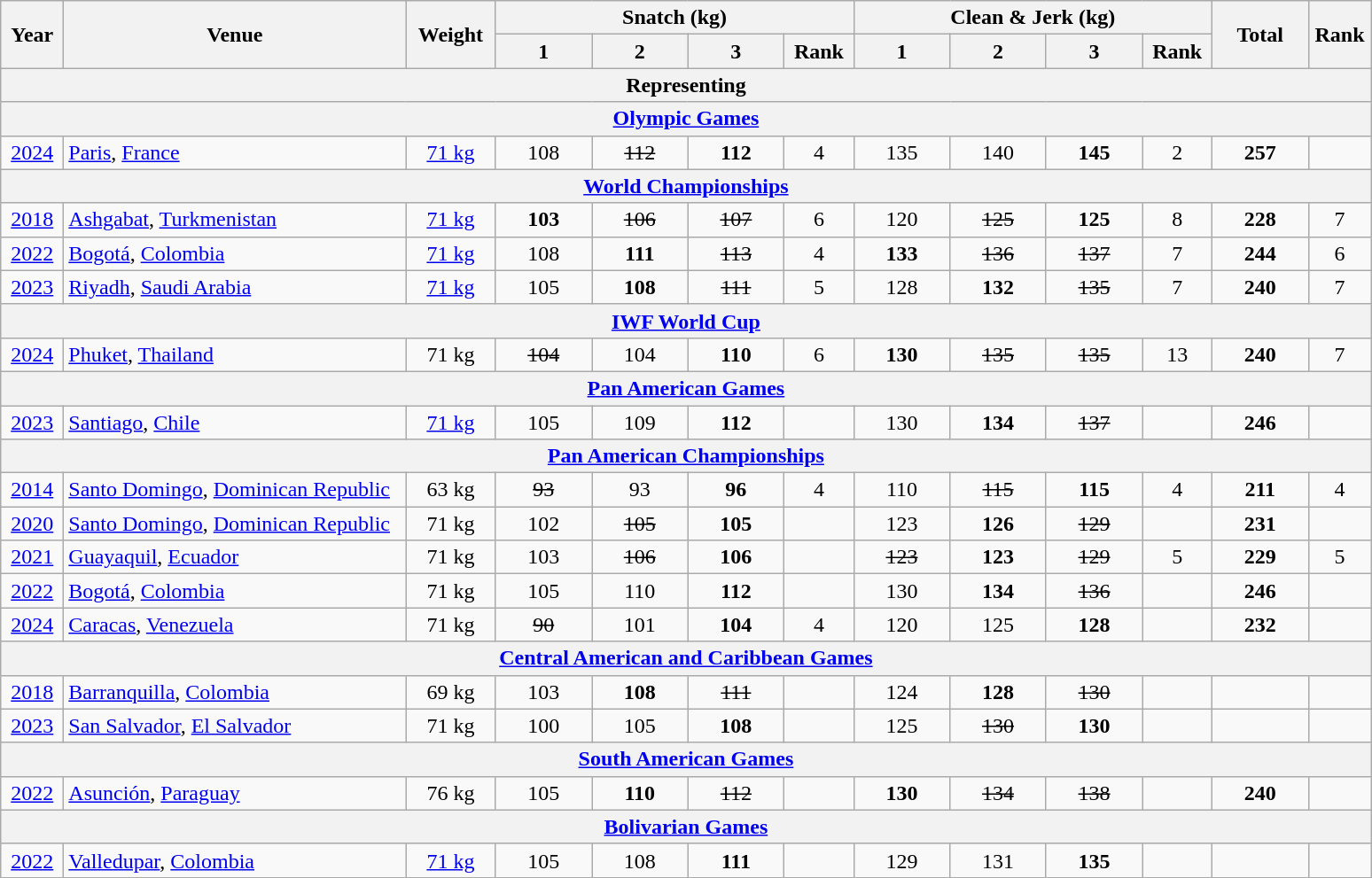<table class = "wikitable" style="text-align:center;">
<tr>
<th rowspan=2 width=40>Year</th>
<th rowspan=2 width=250>Venue</th>
<th rowspan=2 width=60>Weight</th>
<th colspan=4>Snatch (kg)</th>
<th colspan=4>Clean & Jerk (kg)</th>
<th rowspan=2 width=65>Total</th>
<th rowspan=2 width=40>Rank</th>
</tr>
<tr>
<th width=65>1</th>
<th width=65>2</th>
<th width=65>3</th>
<th width=45>Rank</th>
<th width=65>1</th>
<th width=65>2</th>
<th width=65>3</th>
<th width=45>Rank</th>
</tr>
<tr>
<th colspan=13>Representing </th>
</tr>
<tr>
<th colspan=13><a href='#'>Olympic Games</a></th>
</tr>
<tr>
<td><a href='#'>2024</a></td>
<td align=left> <a href='#'>Paris</a>, <a href='#'>France</a></td>
<td><a href='#'>71 kg</a></td>
<td>108</td>
<td><s>112</s></td>
<td><strong>112</strong></td>
<td>4</td>
<td>135</td>
<td>140</td>
<td><strong>145</strong></td>
<td>2</td>
<td><strong>257</strong></td>
<td></td>
</tr>
<tr>
<th colspan=13><a href='#'>World Championships</a></th>
</tr>
<tr>
<td><a href='#'>2018</a></td>
<td align=left> <a href='#'>Ashgabat</a>, <a href='#'>Turkmenistan</a></td>
<td><a href='#'>71 kg</a></td>
<td><strong>103</strong></td>
<td><s>106 </s></td>
<td><s>107 </s></td>
<td>6</td>
<td>120</td>
<td><s>125 </s></td>
<td><strong>125</strong></td>
<td>8</td>
<td><strong>228</strong></td>
<td>7</td>
</tr>
<tr>
<td><a href='#'>2022</a></td>
<td align=left> <a href='#'>Bogotá</a>, <a href='#'>Colombia</a></td>
<td><a href='#'>71 kg</a></td>
<td>108</td>
<td><strong>111</strong></td>
<td><s>113</s></td>
<td>4</td>
<td><strong>133</strong></td>
<td><s>136</s></td>
<td><s>137</s></td>
<td>7</td>
<td><strong>244</strong></td>
<td>6</td>
</tr>
<tr>
<td><a href='#'>2023</a></td>
<td align=left> <a href='#'>Riyadh</a>, <a href='#'>Saudi Arabia</a></td>
<td><a href='#'>71 kg</a></td>
<td>105</td>
<td><strong>108</strong></td>
<td><s>111</s></td>
<td>5</td>
<td>128</td>
<td><strong>132</strong></td>
<td><s>135</s></td>
<td>7</td>
<td><strong>240</strong></td>
<td>7</td>
</tr>
<tr>
<th colspan=13><a href='#'>IWF World Cup</a></th>
</tr>
<tr>
<td><a href='#'>2024</a></td>
<td align=left> <a href='#'>Phuket</a>, <a href='#'>Thailand</a></td>
<td>71 kg</td>
<td><s>104</s></td>
<td>104</td>
<td><strong>110</strong></td>
<td>6</td>
<td><strong>130</strong></td>
<td><s>135</s></td>
<td><s>135</s></td>
<td>13</td>
<td><strong>240</strong></td>
<td>7</td>
</tr>
<tr>
<th colspan=13><a href='#'>Pan American Games</a></th>
</tr>
<tr>
<td><a href='#'>2023</a></td>
<td align=left> <a href='#'>Santiago</a>, <a href='#'>Chile</a></td>
<td><a href='#'>71 kg</a></td>
<td>105</td>
<td>109</td>
<td><strong>112</strong></td>
<td></td>
<td>130</td>
<td><strong>134</strong></td>
<td><s>137</s></td>
<td></td>
<td><strong>246</strong></td>
<td></td>
</tr>
<tr>
<th colspan=13><a href='#'>Pan American Championships</a></th>
</tr>
<tr>
<td><a href='#'>2014</a></td>
<td align=left> <a href='#'>Santo Domingo</a>, <a href='#'>Dominican Republic</a></td>
<td>63 kg</td>
<td><s>93</s></td>
<td>93</td>
<td><strong>96</strong></td>
<td>4</td>
<td>110</td>
<td><s>115</s></td>
<td><strong>115</strong></td>
<td>4</td>
<td><strong>211</strong></td>
<td>4</td>
</tr>
<tr>
<td><a href='#'>2020</a></td>
<td align=left> <a href='#'>Santo Domingo</a>, <a href='#'>Dominican Republic</a></td>
<td>71 kg</td>
<td>102</td>
<td><s>105</s></td>
<td><strong>105</strong></td>
<td></td>
<td>123</td>
<td><strong>126</strong></td>
<td><s>129</s></td>
<td></td>
<td><strong>231</strong></td>
<td></td>
</tr>
<tr>
<td><a href='#'>2021</a></td>
<td align=left> <a href='#'>Guayaquil</a>, <a href='#'>Ecuador</a></td>
<td>71 kg</td>
<td>103</td>
<td><s>106</s></td>
<td><strong>106</strong></td>
<td></td>
<td><s>123</s></td>
<td><strong>123</strong></td>
<td><s>129</s></td>
<td>5</td>
<td><strong>229</strong></td>
<td>5</td>
</tr>
<tr>
<td><a href='#'>2022</a></td>
<td align=left> <a href='#'>Bogotá</a>, <a href='#'>Colombia</a></td>
<td>71 kg</td>
<td>105</td>
<td>110</td>
<td><strong>112</strong></td>
<td></td>
<td>130</td>
<td><strong>134</strong></td>
<td><s>136</s></td>
<td></td>
<td><strong>246</strong></td>
<td></td>
</tr>
<tr>
<td><a href='#'>2024</a></td>
<td align=left> <a href='#'>Caracas</a>, <a href='#'>Venezuela</a></td>
<td>71 kg</td>
<td><s>90</s></td>
<td>101</td>
<td><strong>104</strong></td>
<td>4</td>
<td>120</td>
<td>125</td>
<td><strong>128</strong></td>
<td></td>
<td><strong>232</strong></td>
<td></td>
</tr>
<tr>
<th colspan=13><a href='#'>Central American and Caribbean Games</a></th>
</tr>
<tr>
<td><a href='#'>2018</a></td>
<td align=left> <a href='#'>Barranquilla</a>, <a href='#'>Colombia</a></td>
<td>69 kg</td>
<td>103</td>
<td><strong>108</strong></td>
<td><s>111</s></td>
<td></td>
<td>124</td>
<td><strong>128</strong></td>
<td><s>130</s></td>
<td></td>
<td></td>
<td></td>
</tr>
<tr>
<td><a href='#'>2023</a></td>
<td align=left> <a href='#'>San Salvador</a>, <a href='#'>El Salvador</a></td>
<td>71 kg</td>
<td>100</td>
<td>105</td>
<td><strong>108</strong></td>
<td></td>
<td>125</td>
<td><s>130</s></td>
<td><strong>130</strong></td>
<td></td>
<td></td>
<td></td>
</tr>
<tr>
<th colspan=13><a href='#'>South American Games</a></th>
</tr>
<tr>
<td><a href='#'>2022</a></td>
<td align=left> <a href='#'>Asunción</a>, <a href='#'>Paraguay</a></td>
<td>76 kg</td>
<td>105</td>
<td><strong>110</strong></td>
<td><s>112</s></td>
<td></td>
<td><strong>130</strong></td>
<td><s>134</s></td>
<td><s>138</s></td>
<td></td>
<td><strong>240</strong></td>
<td></td>
</tr>
<tr>
<th colspan=13><a href='#'>Bolivarian Games</a></th>
</tr>
<tr>
<td><a href='#'>2022</a></td>
<td align=left> <a href='#'>Valledupar</a>, <a href='#'>Colombia</a></td>
<td><a href='#'>71 kg</a></td>
<td>105</td>
<td>108</td>
<td><strong>111</strong></td>
<td></td>
<td>129</td>
<td>131</td>
<td><strong>135</strong></td>
<td></td>
<td></td>
<td></td>
</tr>
</table>
